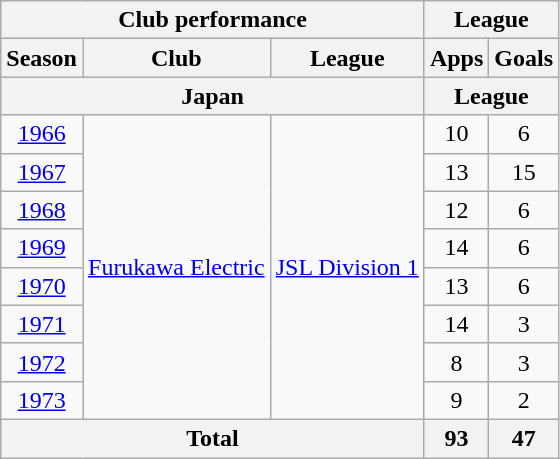<table class="wikitable" style="text-align:center;">
<tr>
<th colspan=3>Club performance</th>
<th colspan=2>League</th>
</tr>
<tr>
<th>Season</th>
<th>Club</th>
<th>League</th>
<th>Apps</th>
<th>Goals</th>
</tr>
<tr>
<th colspan=3>Japan</th>
<th colspan=2>League</th>
</tr>
<tr>
<td><a href='#'>1966</a></td>
<td rowspan=8><a href='#'>Furukawa Electric</a></td>
<td rowspan=8><a href='#'>JSL Division 1</a></td>
<td>10</td>
<td>6</td>
</tr>
<tr>
<td><a href='#'>1967</a></td>
<td>13</td>
<td>15</td>
</tr>
<tr>
<td><a href='#'>1968</a></td>
<td>12</td>
<td>6</td>
</tr>
<tr>
<td><a href='#'>1969</a></td>
<td>14</td>
<td>6</td>
</tr>
<tr>
<td><a href='#'>1970</a></td>
<td>13</td>
<td>6</td>
</tr>
<tr>
<td><a href='#'>1971</a></td>
<td>14</td>
<td>3</td>
</tr>
<tr>
<td><a href='#'>1972</a></td>
<td>8</td>
<td>3</td>
</tr>
<tr>
<td><a href='#'>1973</a></td>
<td>9</td>
<td>2</td>
</tr>
<tr>
<th colspan=3>Total</th>
<th>93</th>
<th>47</th>
</tr>
</table>
